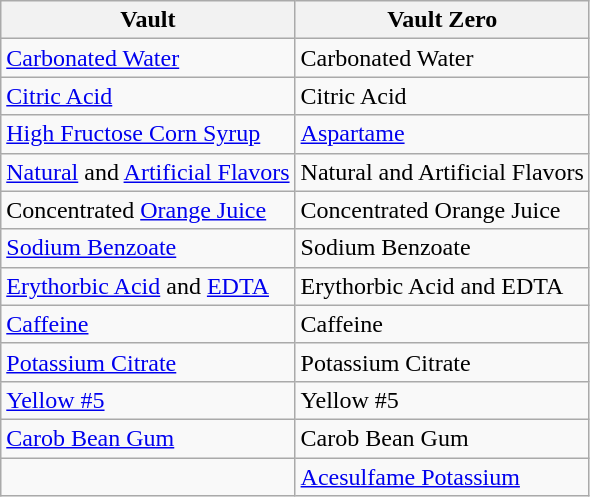<table class="wikitable" border="1">
<tr>
<th>Vault</th>
<th>Vault Zero</th>
</tr>
<tr>
<td><a href='#'>Carbonated Water</a></td>
<td>Carbonated Water</td>
</tr>
<tr>
<td><a href='#'>Citric Acid</a></td>
<td>Citric Acid</td>
</tr>
<tr>
<td><a href='#'>High Fructose Corn Syrup</a></td>
<td><a href='#'>Aspartame</a></td>
</tr>
<tr>
<td><a href='#'>Natural</a> and <a href='#'>Artificial Flavors</a></td>
<td>Natural and Artificial Flavors</td>
</tr>
<tr>
<td>Concentrated <a href='#'>Orange Juice</a></td>
<td>Concentrated Orange Juice</td>
</tr>
<tr>
<td><a href='#'>Sodium Benzoate</a></td>
<td>Sodium Benzoate</td>
</tr>
<tr>
<td><a href='#'>Erythorbic Acid</a> and <a href='#'>EDTA</a></td>
<td>Erythorbic Acid and EDTA</td>
</tr>
<tr>
<td><a href='#'>Caffeine</a></td>
<td>Caffeine</td>
</tr>
<tr>
<td><a href='#'>Potassium Citrate</a></td>
<td>Potassium Citrate</td>
</tr>
<tr>
<td><a href='#'>Yellow #5</a></td>
<td>Yellow #5</td>
</tr>
<tr>
<td><a href='#'>Carob Bean Gum</a></td>
<td>Carob Bean Gum</td>
</tr>
<tr>
<td></td>
<td><a href='#'>Acesulfame Potassium</a></td>
</tr>
</table>
